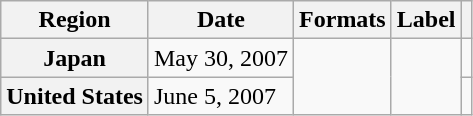<table class="wikitable plainrowheaders">
<tr>
<th scope="col">Region</th>
<th scope="col">Date</th>
<th scope="col">Formats</th>
<th scope="col">Label</th>
<th scope="col"></th>
</tr>
<tr>
<th scope="row">Japan</th>
<td>May 30, 2007</td>
<td rowspan="2"></td>
<td rowspan="2"></td>
<td style="text-align:center;" rowspan="1"></td>
</tr>
<tr>
<th scope="row">United States</th>
<td>June 5, 2007</td>
<td style="text-align:center;" rowspan="1"></td>
</tr>
</table>
